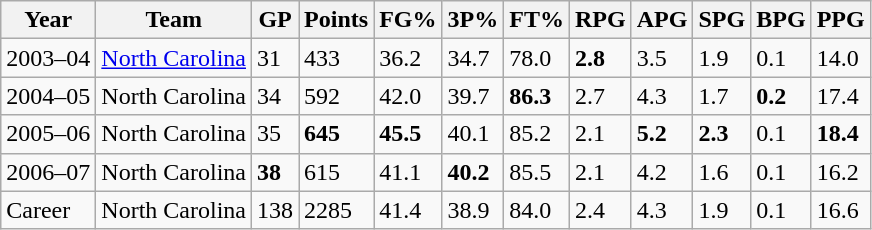<table class="wikitable">
<tr>
<th>Year</th>
<th>Team</th>
<th>GP</th>
<th>Points</th>
<th>FG%</th>
<th>3P%</th>
<th>FT%</th>
<th>RPG</th>
<th>APG</th>
<th>SPG</th>
<th>BPG</th>
<th>PPG</th>
</tr>
<tr>
<td>2003–04</td>
<td><a href='#'>North Carolina</a></td>
<td>31</td>
<td>433</td>
<td>36.2</td>
<td>34.7</td>
<td>78.0</td>
<td><strong>2.8</strong></td>
<td>3.5</td>
<td>1.9</td>
<td>0.1</td>
<td>14.0</td>
</tr>
<tr>
<td>2004–05</td>
<td>North Carolina</td>
<td>34</td>
<td>592</td>
<td>42.0</td>
<td>39.7</td>
<td><strong>86.3</strong></td>
<td>2.7</td>
<td>4.3</td>
<td>1.7</td>
<td><strong>0.2</strong></td>
<td>17.4</td>
</tr>
<tr>
<td>2005–06</td>
<td>North Carolina</td>
<td>35</td>
<td><strong>645</strong></td>
<td><strong>45.5</strong></td>
<td>40.1</td>
<td>85.2</td>
<td>2.1</td>
<td><strong>5.2</strong></td>
<td><strong>2.3</strong></td>
<td>0.1</td>
<td><strong>18.4</strong></td>
</tr>
<tr>
<td>2006–07</td>
<td>North Carolina</td>
<td><strong>38</strong></td>
<td>615</td>
<td>41.1</td>
<td><strong>40.2</strong></td>
<td>85.5</td>
<td>2.1</td>
<td>4.2</td>
<td>1.6</td>
<td>0.1</td>
<td>16.2</td>
</tr>
<tr>
<td>Career</td>
<td>North Carolina</td>
<td>138</td>
<td>2285</td>
<td>41.4</td>
<td>38.9</td>
<td>84.0</td>
<td>2.4</td>
<td>4.3</td>
<td>1.9</td>
<td>0.1</td>
<td>16.6</td>
</tr>
</table>
